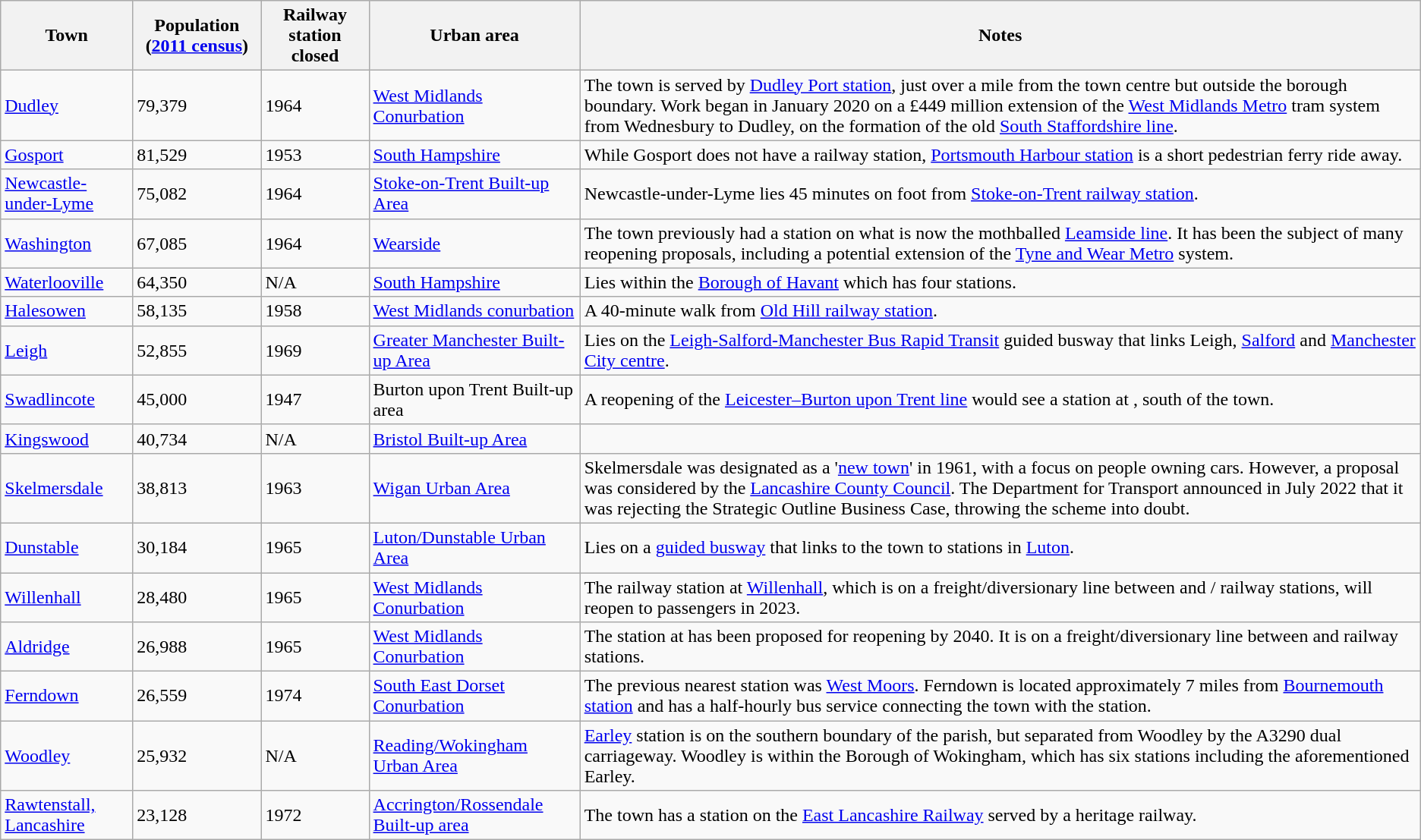<table class="wikitable sortable">
<tr>
<th>Town</th>
<th>Population (<a href='#'>2011 census</a>)</th>
<th>Railway station closed</th>
<th>Urban area</th>
<th>Notes</th>
</tr>
<tr>
<td><a href='#'>Dudley</a></td>
<td>79,379</td>
<td>1964</td>
<td><a href='#'>West Midlands Conurbation</a></td>
<td>The town is served by <a href='#'>Dudley Port station</a>, just over a mile from the town centre but outside the borough boundary. Work began in January 2020 on a £449 million  extension of the <a href='#'>West Midlands Metro</a> tram system from Wednesbury to Dudley, on the formation of the old <a href='#'>South Staffordshire line</a>.</td>
</tr>
<tr>
<td><a href='#'>Gosport</a></td>
<td>81,529</td>
<td>1953</td>
<td><a href='#'>South Hampshire</a></td>
<td>While Gosport does not have a railway station, <a href='#'>Portsmouth Harbour station</a> is a short pedestrian ferry ride away.</td>
</tr>
<tr>
<td><a href='#'>Newcastle-under-Lyme</a></td>
<td>75,082</td>
<td>1964</td>
<td><a href='#'>Stoke-on-Trent Built-up Area</a></td>
<td>Newcastle-under-Lyme lies 45 minutes on foot from <a href='#'>Stoke-on-Trent railway station</a>.</td>
</tr>
<tr>
<td><a href='#'>Washington</a></td>
<td>67,085</td>
<td>1964</td>
<td><a href='#'>Wearside</a></td>
<td>The town previously had a station on what is now the mothballed <a href='#'>Leamside line</a>. It has been the subject of many reopening proposals, including a potential extension of the <a href='#'>Tyne and Wear Metro</a> system.</td>
</tr>
<tr>
<td><a href='#'>Waterlooville</a></td>
<td>64,350</td>
<td>N/A</td>
<td><a href='#'>South Hampshire</a></td>
<td>Lies within the <a href='#'>Borough of Havant</a> which has four stations.</td>
</tr>
<tr>
<td><a href='#'>Halesowen</a></td>
<td>58,135</td>
<td>1958</td>
<td><a href='#'>West Midlands conurbation</a></td>
<td>A 40-minute walk from <a href='#'>Old Hill railway station</a>.</td>
</tr>
<tr>
<td><a href='#'>Leigh</a></td>
<td>52,855</td>
<td>1969</td>
<td><a href='#'>Greater Manchester Built-up Area</a></td>
<td>Lies on the <a href='#'>Leigh-Salford-Manchester Bus Rapid Transit</a> guided busway that links Leigh, <a href='#'>Salford</a> and <a href='#'>Manchester City centre</a>.</td>
</tr>
<tr>
<td><a href='#'>Swadlincote</a></td>
<td>45,000</td>
<td>1947</td>
<td>Burton upon Trent Built-up area</td>
<td>A reopening of the <a href='#'>Leicester–Burton upon Trent line</a> would see a station at , south of the town.</td>
</tr>
<tr>
<td><a href='#'>Kingswood</a></td>
<td>40,734</td>
<td>N/A</td>
<td><a href='#'>Bristol Built-up Area</a></td>
<td></td>
</tr>
<tr>
<td><a href='#'>Skelmersdale</a></td>
<td>38,813</td>
<td>1963</td>
<td><a href='#'>Wigan Urban Area</a></td>
<td>Skelmersdale was designated as a '<a href='#'>new town</a>' in 1961, with a focus on people owning cars. However, a proposal was considered by the <a href='#'>Lancashire County Council</a>. The Department for Transport announced in July 2022 that it was rejecting the Strategic Outline Business Case, throwing the scheme into doubt.</td>
</tr>
<tr>
<td><a href='#'>Dunstable</a></td>
<td>30,184</td>
<td>1965</td>
<td><a href='#'>Luton/Dunstable Urban Area</a></td>
<td>Lies on a <a href='#'>guided busway</a> that links to the town to stations in <a href='#'>Luton</a>.</td>
</tr>
<tr>
<td><a href='#'>Willenhall</a></td>
<td>28,480</td>
<td>1965</td>
<td><a href='#'>West Midlands Conurbation</a></td>
<td>The railway station at <a href='#'>Willenhall</a>, which is on a freight/diversionary line between  and / railway stations, will reopen to passengers in 2023.</td>
</tr>
<tr>
<td><a href='#'>Aldridge</a></td>
<td>26,988</td>
<td>1965</td>
<td><a href='#'>West Midlands Conurbation</a></td>
<td>The station at  has been proposed for reopening by 2040. It is on a freight/diversionary line between  and  railway stations.</td>
</tr>
<tr>
<td><a href='#'>Ferndown</a></td>
<td>26,559</td>
<td>1974</td>
<td><a href='#'>South East Dorset Conurbation</a></td>
<td>The previous nearest station was <a href='#'>West Moors</a>. Ferndown is located approximately 7 miles from <a href='#'>Bournemouth station</a> and has a half-hourly bus service connecting the town with the station.</td>
</tr>
<tr>
<td><a href='#'>Woodley</a></td>
<td>25,932</td>
<td>N/A</td>
<td><a href='#'>Reading/Wokingham Urban Area</a></td>
<td><a href='#'>Earley</a> station is on the southern boundary of the parish, but separated from Woodley by the A3290 dual carriageway. Woodley is within the Borough of Wokingham, which has six stations including the aforementioned Earley.</td>
</tr>
<tr>
<td><a href='#'>Rawtenstall, Lancashire</a></td>
<td>23,128</td>
<td>1972</td>
<td><a href='#'>Accrington/Rossendale Built-up area</a></td>
<td>The town has a station on the <a href='#'>East Lancashire Railway</a> served by a heritage railway.</td>
</tr>
</table>
